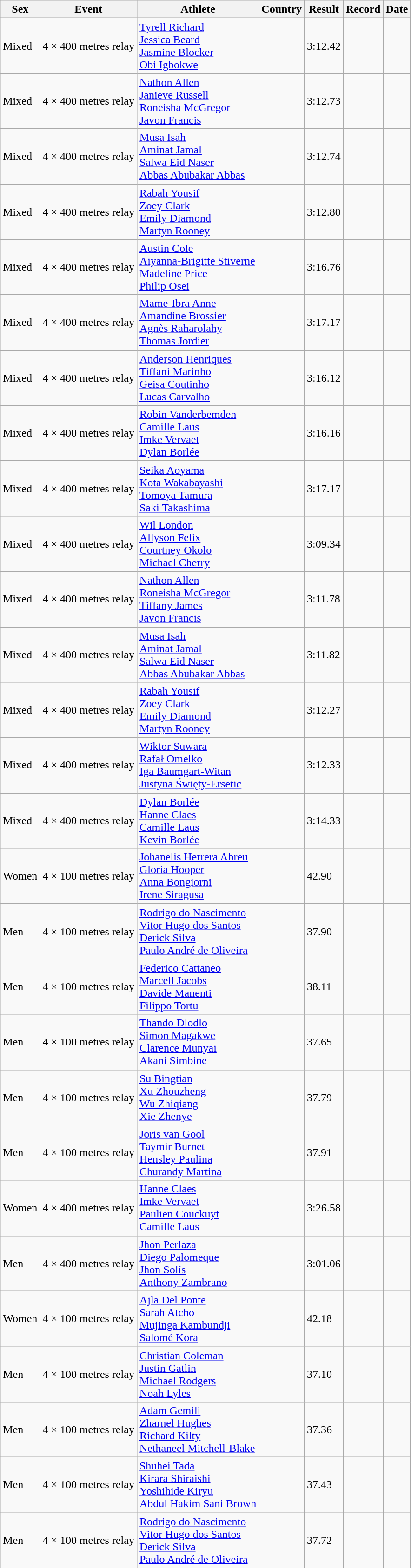<table class="wikitable sortable">
<tr>
<th>Sex</th>
<th>Event</th>
<th>Athlete</th>
<th>Country</th>
<th>Result</th>
<th>Record</th>
<th>Date</th>
</tr>
<tr>
<td>Mixed</td>
<td>4 × 400 metres relay</td>
<td><a href='#'>Tyrell Richard</a><br><a href='#'>Jessica Beard</a><br><a href='#'>Jasmine Blocker</a><br><a href='#'>Obi Igbokwe</a></td>
<td></td>
<td>3:12.42</td>
<td></td>
<td></td>
</tr>
<tr>
<td>Mixed</td>
<td>4 × 400 metres relay</td>
<td><a href='#'>Nathon Allen</a><br><a href='#'>Janieve Russell</a><br><a href='#'>Roneisha McGregor</a><br><a href='#'>Javon Francis</a></td>
<td></td>
<td>3:12.73</td>
<td></td>
<td></td>
</tr>
<tr>
<td>Mixed</td>
<td>4 × 400 metres relay</td>
<td><a href='#'>Musa Isah</a><br><a href='#'>Aminat Jamal</a><br><a href='#'>Salwa Eid Naser</a><br><a href='#'>Abbas Abubakar Abbas</a></td>
<td></td>
<td>3:12.74</td>
<td></td>
<td></td>
</tr>
<tr>
<td>Mixed</td>
<td>4 × 400 metres relay</td>
<td><a href='#'>Rabah Yousif</a><br><a href='#'>Zoey Clark</a><br><a href='#'>Emily Diamond</a><br><a href='#'>Martyn Rooney</a></td>
<td></td>
<td>3:12.80</td>
<td></td>
<td></td>
</tr>
<tr>
<td>Mixed</td>
<td>4 × 400 metres relay</td>
<td><a href='#'>Austin Cole</a><br><a href='#'>Aiyanna-Brigitte Stiverne</a><br><a href='#'>Madeline Price</a><br><a href='#'>Philip Osei</a></td>
<td></td>
<td>3:16.76</td>
<td></td>
<td></td>
</tr>
<tr>
<td>Mixed</td>
<td>4 × 400 metres relay</td>
<td><a href='#'>Mame-Ibra Anne</a><br><a href='#'>Amandine Brossier</a><br><a href='#'>Agnès Raharolahy</a><br><a href='#'>Thomas Jordier</a></td>
<td></td>
<td>3:17.17</td>
<td></td>
<td></td>
</tr>
<tr>
<td>Mixed</td>
<td>4 × 400 metres relay</td>
<td><a href='#'>Anderson Henriques</a><br><a href='#'>Tiffani Marinho</a><br><a href='#'>Geisa Coutinho</a><br><a href='#'>Lucas Carvalho</a></td>
<td></td>
<td>3:16.12</td>
<td></td>
<td></td>
</tr>
<tr>
<td>Mixed</td>
<td>4 × 400 metres relay</td>
<td><a href='#'>Robin Vanderbemden</a><br><a href='#'>Camille Laus</a><br><a href='#'>Imke Vervaet</a><br><a href='#'>Dylan Borlée</a></td>
<td></td>
<td>3:16.16</td>
<td></td>
<td></td>
</tr>
<tr>
<td>Mixed</td>
<td>4 × 400 metres relay</td>
<td><a href='#'>Seika Aoyama</a><br><a href='#'>Kota Wakabayashi</a><br><a href='#'>Tomoya Tamura</a><br><a href='#'>Saki Takashima</a></td>
<td></td>
<td>3:17.17</td>
<td></td>
<td></td>
</tr>
<tr>
<td>Mixed</td>
<td>4 × 400 metres relay</td>
<td><a href='#'>Wil London</a><br><a href='#'>Allyson Felix</a><br><a href='#'>Courtney Okolo</a><br><a href='#'>Michael Cherry</a></td>
<td></td>
<td>3:09.34</td>
<td></td>
<td></td>
</tr>
<tr>
<td>Mixed</td>
<td>4 × 400 metres relay</td>
<td><a href='#'>Nathon Allen</a><br><a href='#'>Roneisha McGregor</a><br><a href='#'>Tiffany James</a><br><a href='#'>Javon Francis</a></td>
<td></td>
<td>3:11.78</td>
<td></td>
<td></td>
</tr>
<tr>
<td>Mixed</td>
<td>4 × 400 metres relay</td>
<td><a href='#'>Musa Isah</a><br><a href='#'>Aminat Jamal</a><br><a href='#'>Salwa Eid Naser</a><br><a href='#'>Abbas Abubakar Abbas</a></td>
<td></td>
<td>3:11.82</td>
<td></td>
<td></td>
</tr>
<tr>
<td>Mixed</td>
<td>4 × 400 metres relay</td>
<td><a href='#'>Rabah Yousif</a><br><a href='#'>Zoey Clark</a><br><a href='#'>Emily Diamond</a><br><a href='#'>Martyn Rooney</a></td>
<td></td>
<td>3:12.27</td>
<td></td>
<td></td>
</tr>
<tr>
<td>Mixed</td>
<td>4 × 400 metres relay</td>
<td><a href='#'>Wiktor Suwara</a><br><a href='#'>Rafał Omelko</a><br><a href='#'>Iga Baumgart-Witan</a><br><a href='#'>Justyna Święty-Ersetic</a></td>
<td></td>
<td>3:12.33</td>
<td></td>
<td></td>
</tr>
<tr>
<td>Mixed</td>
<td>4 × 400 metres relay</td>
<td><a href='#'>Dylan Borlée</a><br><a href='#'>Hanne Claes</a><br><a href='#'>Camille Laus</a><br><a href='#'>Kevin Borlée</a></td>
<td></td>
<td>3:14.33</td>
<td></td>
<td></td>
</tr>
<tr>
<td>Women</td>
<td>4 × 100 metres relay</td>
<td><a href='#'>Johanelis Herrera Abreu</a><br><a href='#'>Gloria Hooper</a><br><a href='#'>Anna Bongiorni</a><br><a href='#'>Irene Siragusa</a></td>
<td></td>
<td>42.90</td>
<td></td>
<td></td>
</tr>
<tr>
<td>Men</td>
<td>4 × 100 metres relay</td>
<td><a href='#'>Rodrigo do Nascimento</a><br><a href='#'>Vitor Hugo dos Santos</a><br><a href='#'>Derick Silva</a><br><a href='#'>Paulo André de Oliveira</a></td>
<td></td>
<td>37.90</td>
<td></td>
<td></td>
</tr>
<tr>
<td>Men</td>
<td>4 × 100 metres relay</td>
<td><a href='#'>Federico Cattaneo</a><br><a href='#'>Marcell Jacobs</a><br><a href='#'>Davide Manenti</a><br><a href='#'>Filippo Tortu</a></td>
<td></td>
<td>38.11</td>
<td></td>
<td></td>
</tr>
<tr>
<td>Men</td>
<td>4 × 100 metres relay</td>
<td><a href='#'>Thando Dlodlo</a><br><a href='#'>Simon Magakwe</a><br><a href='#'>Clarence Munyai</a><br><a href='#'>Akani Simbine</a></td>
<td></td>
<td>37.65</td>
<td></td>
<td></td>
</tr>
<tr>
<td>Men</td>
<td>4 × 100 metres relay</td>
<td><a href='#'>Su Bingtian</a><br><a href='#'>Xu Zhouzheng</a><br><a href='#'>Wu Zhiqiang</a><br><a href='#'>Xie Zhenye</a></td>
<td></td>
<td>37.79</td>
<td></td>
<td></td>
</tr>
<tr>
<td>Men</td>
<td>4 × 100 metres relay</td>
<td><a href='#'>Joris van Gool</a><br><a href='#'>Taymir Burnet</a><br><a href='#'>Hensley Paulina</a><br><a href='#'>Churandy Martina</a></td>
<td></td>
<td>37.91</td>
<td></td>
<td></td>
</tr>
<tr>
<td>Women</td>
<td>4 × 400 metres relay</td>
<td><a href='#'>Hanne Claes</a><br><a href='#'>Imke Vervaet</a><br><a href='#'>Paulien Couckuyt</a><br><a href='#'>Camille Laus</a></td>
<td></td>
<td>3:26.58</td>
<td></td>
<td></td>
</tr>
<tr>
<td>Men</td>
<td>4 × 400 metres relay</td>
<td><a href='#'>Jhon Perlaza</a><br><a href='#'>Diego Palomeque</a><br><a href='#'>Jhon Solís</a><br><a href='#'>Anthony Zambrano</a></td>
<td></td>
<td>3:01.06</td>
<td></td>
<td></td>
</tr>
<tr>
<td>Women</td>
<td>4 × 100 metres relay</td>
<td><a href='#'>Ajla Del Ponte</a><br><a href='#'>Sarah Atcho</a><br><a href='#'>Mujinga Kambundji</a><br><a href='#'>Salomé Kora</a></td>
<td></td>
<td>42.18</td>
<td></td>
<td></td>
</tr>
<tr>
<td>Men</td>
<td>4 × 100 metres relay</td>
<td><a href='#'>Christian Coleman</a><br><a href='#'>Justin Gatlin</a><br><a href='#'>Michael Rodgers</a><br><a href='#'>Noah Lyles</a></td>
<td></td>
<td>37.10</td>
<td></td>
<td></td>
</tr>
<tr>
<td>Men</td>
<td>4 × 100 metres relay</td>
<td><a href='#'>Adam Gemili</a><br><a href='#'>Zharnel Hughes</a><br><a href='#'>Richard Kilty</a><br><a href='#'>Nethaneel Mitchell-Blake</a></td>
<td></td>
<td>37.36</td>
<td></td>
<td></td>
</tr>
<tr>
<td>Men</td>
<td>4 × 100 metres relay</td>
<td><a href='#'>Shuhei Tada</a><br><a href='#'>Kirara Shiraishi</a><br><a href='#'>Yoshihide Kiryu</a><br><a href='#'>Abdul Hakim Sani Brown</a></td>
<td></td>
<td>37.43</td>
<td></td>
<td></td>
</tr>
<tr>
<td>Men</td>
<td>4 × 100 metres relay</td>
<td><a href='#'>Rodrigo do Nascimento</a><br><a href='#'>Vitor Hugo dos Santos</a><br><a href='#'>Derick Silva</a><br><a href='#'>Paulo André de Oliveira</a></td>
<td></td>
<td>37.72</td>
<td></td>
<td></td>
</tr>
</table>
